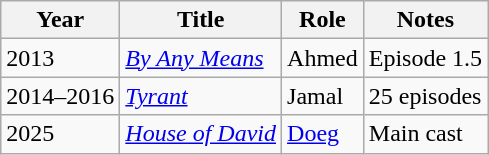<table class="wikitable">
<tr>
<th>Year</th>
<th>Title</th>
<th>Role</th>
<th>Notes</th>
</tr>
<tr>
<td>2013</td>
<td><em><a href='#'>By Any Means</a></em></td>
<td>Ahmed</td>
<td>Episode 1.5</td>
</tr>
<tr>
<td>2014–2016</td>
<td><em><a href='#'>Tyrant</a></em></td>
<td>Jamal</td>
<td>25 episodes</td>
</tr>
<tr>
<td>2025</td>
<td><em><a href='#'>House of David</a></em></td>
<td><a href='#'>Doeg</a></td>
<td>Main cast</td>
</tr>
</table>
